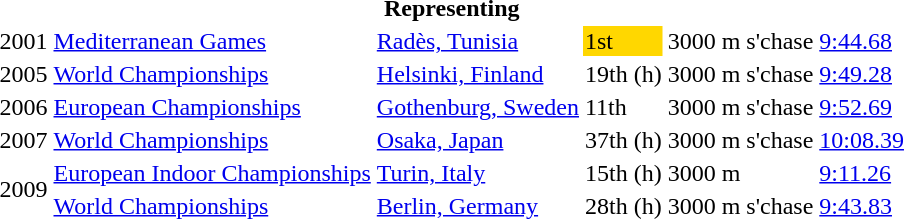<table>
<tr>
<th colspan="6">Representing </th>
</tr>
<tr>
<td>2001</td>
<td><a href='#'>Mediterranean Games</a></td>
<td><a href='#'>Radès, Tunisia</a></td>
<td bgcolor=gold>1st</td>
<td>3000 m s'chase</td>
<td><a href='#'>9:44.68</a></td>
</tr>
<tr>
<td>2005</td>
<td><a href='#'>World Championships</a></td>
<td><a href='#'>Helsinki, Finland</a></td>
<td>19th (h)</td>
<td>3000 m s'chase</td>
<td><a href='#'>9:49.28</a></td>
</tr>
<tr>
<td>2006</td>
<td><a href='#'>European Championships</a></td>
<td><a href='#'>Gothenburg, Sweden</a></td>
<td>11th</td>
<td>3000 m s'chase</td>
<td><a href='#'>9:52.69</a></td>
</tr>
<tr>
<td>2007</td>
<td><a href='#'>World Championships</a></td>
<td><a href='#'>Osaka, Japan</a></td>
<td>37th (h)</td>
<td>3000 m s'chase</td>
<td><a href='#'>10:08.39</a></td>
</tr>
<tr>
<td rowspan=2>2009</td>
<td><a href='#'>European Indoor Championships</a></td>
<td><a href='#'>Turin, Italy</a></td>
<td>15th (h)</td>
<td>3000 m</td>
<td><a href='#'>9:11.26</a></td>
</tr>
<tr>
<td><a href='#'>World Championships</a></td>
<td><a href='#'>Berlin, Germany</a></td>
<td>28th (h)</td>
<td>3000 m s'chase</td>
<td><a href='#'>9:43.83</a></td>
</tr>
</table>
